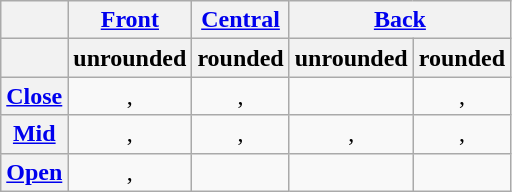<table class="wikitable" style="text-align: center;">
<tr>
<th></th>
<th><a href='#'>Front</a></th>
<th><a href='#'>Central</a></th>
<th colspan="2"><a href='#'>Back</a></th>
</tr>
<tr>
<th></th>
<th>unrounded</th>
<th>rounded</th>
<th>unrounded</th>
<th>rounded</th>
</tr>
<tr>
<th><a href='#'>Close</a></th>
<td>, </td>
<td>, </td>
<td></td>
<td>, </td>
</tr>
<tr>
<th><a href='#'>Mid</a></th>
<td>, </td>
<td>, </td>
<td>, </td>
<td>, </td>
</tr>
<tr>
<th><a href='#'>Open</a></th>
<td>, </td>
<td></td>
<td></td>
<td></td>
</tr>
</table>
